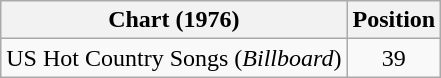<table class="wikitable">
<tr>
<th>Chart (1976)</th>
<th>Position</th>
</tr>
<tr>
<td>US Hot Country Songs (<em>Billboard</em>)</td>
<td align="center">39</td>
</tr>
</table>
